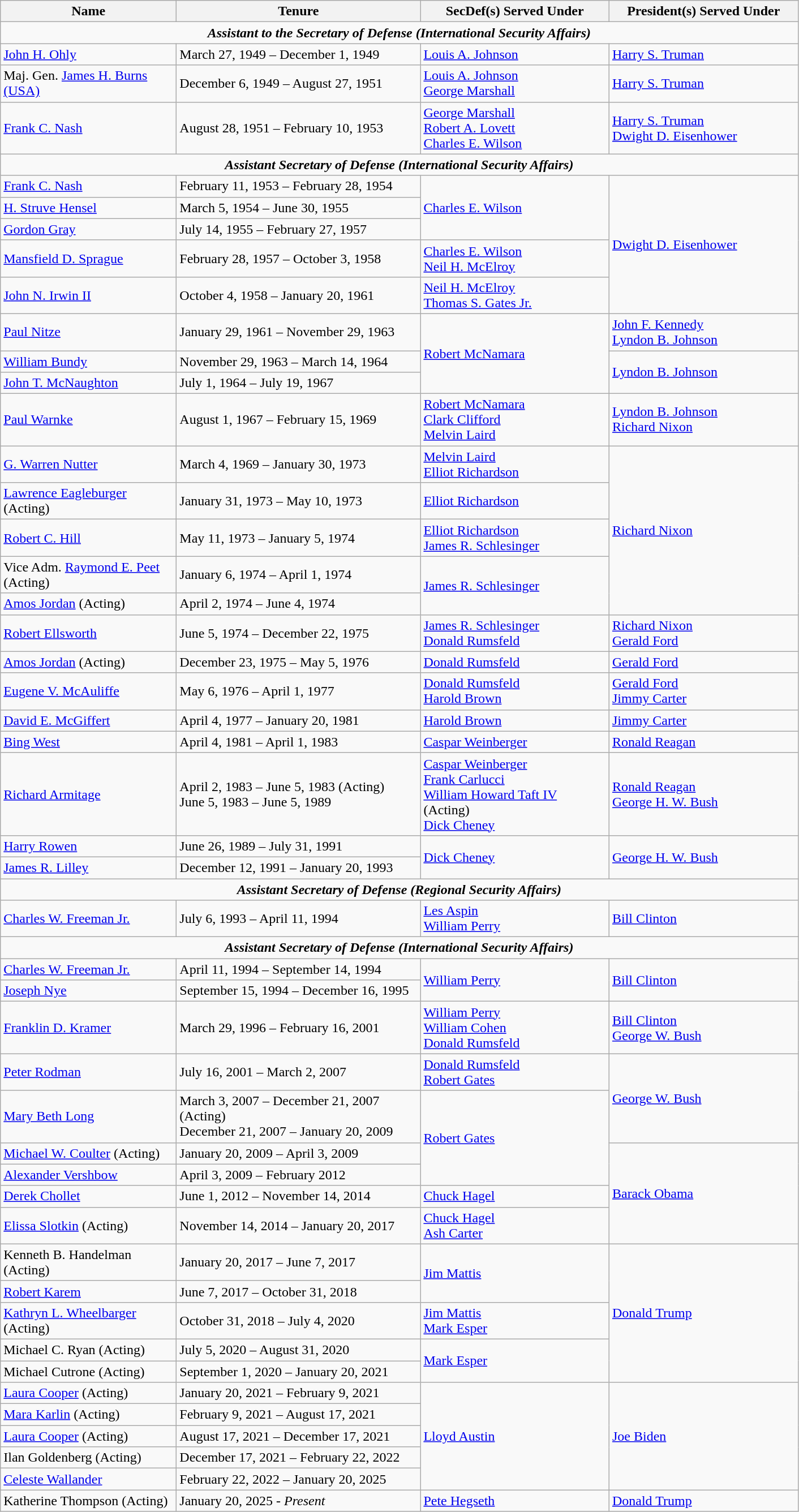<table class="wikitable">
<tr>
<th scope="col" style="width:200px;">Name</th>
<th scope="col" style="width:280px;">Tenure</th>
<th scope="col" style="width:215px;">SecDef(s) Served Under</th>
<th scope="col" style="width:215px;">President(s) Served Under</th>
</tr>
<tr>
<td colspan="4" style="text-align:center;"><strong><em>Assistant to the Secretary of Defense (International Security Affairs)</em></strong></td>
</tr>
<tr>
<td><a href='#'>John H. Ohly</a></td>
<td>March 27, 1949 – December 1, 1949</td>
<td><a href='#'>Louis A. Johnson</a></td>
<td><a href='#'>Harry S. Truman</a></td>
</tr>
<tr>
<td>Maj. Gen. <a href='#'>James H. Burns</a> <a href='#'>(USA)</a></td>
<td>December 6, 1949 – August 27, 1951</td>
<td><a href='#'>Louis A. Johnson</a> <br> <a href='#'>George Marshall</a></td>
<td><a href='#'>Harry S. Truman</a></td>
</tr>
<tr>
<td><a href='#'>Frank C. Nash</a></td>
<td>August 28, 1951 – February 10, 1953</td>
<td><a href='#'>George Marshall</a> <br> <a href='#'>Robert A. Lovett</a> <br> <a href='#'>Charles E. Wilson</a></td>
<td><a href='#'>Harry S. Truman</a> <br> <a href='#'>Dwight D. Eisenhower</a></td>
</tr>
<tr>
<td colspan="4" style="text-align:center;"><strong><em>Assistant Secretary of Defense (International Security Affairs)</em></strong></td>
</tr>
<tr>
<td><a href='#'>Frank C. Nash</a></td>
<td>February 11, 1953 – February 28, 1954</td>
<td rowspan="3"><a href='#'>Charles E. Wilson</a></td>
<td rowspan="5"><a href='#'>Dwight D. Eisenhower</a></td>
</tr>
<tr>
<td><a href='#'>H. Struve Hensel</a></td>
<td>March 5, 1954 – June 30, 1955</td>
</tr>
<tr>
<td><a href='#'>Gordon Gray</a></td>
<td>July 14, 1955 – February 27, 1957</td>
</tr>
<tr>
<td><a href='#'>Mansfield D. Sprague</a></td>
<td>February 28, 1957 – October 3, 1958</td>
<td><a href='#'>Charles E. Wilson</a> <br> <a href='#'>Neil H. McElroy</a></td>
</tr>
<tr>
<td><a href='#'>John N. Irwin II</a></td>
<td>October 4, 1958 – January 20, 1961</td>
<td><a href='#'>Neil H. McElroy</a> <br> <a href='#'>Thomas S. Gates Jr.</a></td>
</tr>
<tr>
<td><a href='#'>Paul Nitze</a></td>
<td>January 29, 1961 – November 29, 1963</td>
<td rowspan="3"><a href='#'>Robert McNamara</a></td>
<td><a href='#'>John F. Kennedy</a> <br> <a href='#'>Lyndon B. Johnson</a></td>
</tr>
<tr>
<td><a href='#'>William Bundy</a></td>
<td>November 29, 1963 – March 14, 1964</td>
<td rowspan="2"><a href='#'>Lyndon B. Johnson</a></td>
</tr>
<tr>
<td><a href='#'>John T. McNaughton</a></td>
<td>July 1, 1964 – July 19, 1967</td>
</tr>
<tr>
<td><a href='#'>Paul Warnke</a></td>
<td>August 1, 1967 – February 15, 1969</td>
<td><a href='#'>Robert McNamara</a> <br> <a href='#'>Clark Clifford</a> <br> <a href='#'>Melvin Laird</a></td>
<td><a href='#'>Lyndon B. Johnson</a> <br> <a href='#'>Richard Nixon</a></td>
</tr>
<tr>
<td><a href='#'>G. Warren Nutter</a></td>
<td>March 4, 1969 – January 30, 1973</td>
<td><a href='#'>Melvin Laird</a> <br> <a href='#'>Elliot Richardson</a></td>
<td rowspan="5"><a href='#'>Richard Nixon</a></td>
</tr>
<tr>
<td><a href='#'>Lawrence Eagleburger</a> (Acting)</td>
<td>January 31, 1973 – May 10, 1973</td>
<td><a href='#'>Elliot Richardson</a></td>
</tr>
<tr>
<td><a href='#'>Robert C. Hill</a></td>
<td>May 11, 1973 – January 5, 1974</td>
<td><a href='#'>Elliot Richardson</a> <br> <a href='#'>James R. Schlesinger</a></td>
</tr>
<tr>
<td>Vice Adm. <a href='#'>Raymond E. Peet</a> (Acting)</td>
<td>January 6, 1974 – April 1, 1974</td>
<td rowspan="2"><a href='#'>James R. Schlesinger</a></td>
</tr>
<tr>
<td><a href='#'>Amos Jordan</a> (Acting)</td>
<td>April 2, 1974 – June 4, 1974</td>
</tr>
<tr>
<td><a href='#'>Robert Ellsworth</a></td>
<td>June 5, 1974 – December 22, 1975</td>
<td><a href='#'>James R. Schlesinger</a> <br> <a href='#'>Donald Rumsfeld</a></td>
<td><a href='#'>Richard Nixon</a> <br> <a href='#'>Gerald Ford</a></td>
</tr>
<tr>
<td><a href='#'>Amos Jordan</a> (Acting)</td>
<td>December 23, 1975 – May 5, 1976</td>
<td><a href='#'>Donald Rumsfeld</a></td>
<td><a href='#'>Gerald Ford</a></td>
</tr>
<tr>
<td><a href='#'>Eugene V. McAuliffe</a></td>
<td>May 6, 1976 – April 1, 1977</td>
<td><a href='#'>Donald Rumsfeld</a> <br> <a href='#'>Harold Brown</a></td>
<td><a href='#'>Gerald Ford</a> <br> <a href='#'>Jimmy Carter</a></td>
</tr>
<tr>
<td><a href='#'>David E. McGiffert</a></td>
<td>April 4, 1977 – January 20, 1981</td>
<td><a href='#'>Harold Brown</a></td>
<td><a href='#'>Jimmy Carter</a></td>
</tr>
<tr>
<td><a href='#'>Bing West</a></td>
<td>April 4, 1981 – April 1, 1983</td>
<td><a href='#'>Caspar Weinberger</a></td>
<td><a href='#'>Ronald Reagan</a></td>
</tr>
<tr>
<td><a href='#'>Richard Armitage</a></td>
<td>April 2, 1983 – June 5, 1983 (Acting) <br> June 5, 1983 – June 5, 1989</td>
<td><a href='#'>Caspar Weinberger</a> <br> <a href='#'>Frank Carlucci</a> <br> <a href='#'>William Howard Taft IV</a> (Acting) <br> <a href='#'>Dick Cheney</a></td>
<td><a href='#'>Ronald Reagan</a> <br> <a href='#'>George H. W. Bush</a></td>
</tr>
<tr>
<td><a href='#'>Harry Rowen</a></td>
<td>June 26, 1989 – July 31, 1991</td>
<td rowspan="2"><a href='#'>Dick Cheney</a></td>
<td rowspan="2"><a href='#'>George H. W. Bush</a></td>
</tr>
<tr>
<td><a href='#'>James R. Lilley</a></td>
<td>December 12, 1991 – January 20, 1993</td>
</tr>
<tr>
<td colspan="4" style="text-align:center;"><strong><em>Assistant Secretary of Defense (Regional Security Affairs)</em></strong></td>
</tr>
<tr>
<td><a href='#'>Charles W. Freeman Jr.</a></td>
<td>July 6, 1993 – April 11, 1994</td>
<td><a href='#'>Les Aspin</a> <br> <a href='#'>William Perry</a></td>
<td><a href='#'>Bill Clinton</a></td>
</tr>
<tr>
<td colspan="4" style="text-align:center;"><strong><em>Assistant Secretary of Defense (International Security Affairs)</em></strong></td>
</tr>
<tr>
<td><a href='#'>Charles W. Freeman Jr.</a></td>
<td>April 11, 1994 – September 14, 1994</td>
<td rowspan="2"><a href='#'>William Perry</a></td>
<td rowspan="2"><a href='#'>Bill Clinton</a></td>
</tr>
<tr>
<td><a href='#'>Joseph Nye</a></td>
<td>September 15, 1994 – December 16, 1995</td>
</tr>
<tr>
<td><a href='#'>Franklin D. Kramer</a></td>
<td>March 29, 1996 – February 16, 2001</td>
<td><a href='#'>William Perry</a> <br> <a href='#'>William Cohen</a> <br> <a href='#'>Donald Rumsfeld</a></td>
<td><a href='#'>Bill Clinton</a> <br> <a href='#'>George W. Bush</a></td>
</tr>
<tr>
<td><a href='#'>Peter Rodman</a></td>
<td>July 16, 2001 – March 2, 2007</td>
<td><a href='#'>Donald Rumsfeld</a><br> <a href='#'>Robert Gates</a></td>
<td rowspan="2"><a href='#'>George W. Bush</a></td>
</tr>
<tr>
<td><a href='#'>Mary Beth Long</a></td>
<td>March 3, 2007 – December 21, 2007 (Acting) <br> December 21, 2007 – January 20, 2009</td>
<td rowspan="3"><a href='#'>Robert Gates</a></td>
</tr>
<tr>
<td><a href='#'>Michael W. Coulter</a> (Acting)</td>
<td>January 20, 2009 – April 3, 2009</td>
<td rowspan="4"><a href='#'>Barack Obama</a></td>
</tr>
<tr>
<td><a href='#'>Alexander Vershbow</a></td>
<td>April 3, 2009 – February 2012</td>
</tr>
<tr>
<td><a href='#'>Derek Chollet</a></td>
<td>June 1, 2012 – November 14, 2014</td>
<td><a href='#'>Chuck Hagel</a></td>
</tr>
<tr>
<td><a href='#'>Elissa Slotkin</a> (Acting)</td>
<td>November 14, 2014 – January 20, 2017</td>
<td><a href='#'>Chuck Hagel</a><br><a href='#'>Ash Carter</a></td>
</tr>
<tr>
<td>Kenneth B. Handelman (Acting)</td>
<td>January 20, 2017 – June 7, 2017</td>
<td rowspan="2"><a href='#'>Jim Mattis</a></td>
<td rowspan="5"><a href='#'>Donald Trump</a></td>
</tr>
<tr>
<td><a href='#'>Robert Karem</a></td>
<td>June 7, 2017 – October 31, 2018 </td>
</tr>
<tr>
<td><a href='#'>Kathryn L. Wheelbarger</a> (Acting)</td>
<td>October 31, 2018 – July 4, 2020</td>
<td><a href='#'>Jim Mattis</a><br><a href='#'>Mark Esper</a></td>
</tr>
<tr>
<td>Michael C. Ryan (Acting)</td>
<td>July 5, 2020 – August 31, 2020</td>
<td rowspan="2"><a href='#'>Mark Esper</a></td>
</tr>
<tr>
<td>Michael Cutrone (Acting)</td>
<td>September 1, 2020 – January 20, 2021</td>
</tr>
<tr>
<td><a href='#'>Laura Cooper</a> (Acting)</td>
<td>January 20, 2021 – February 9, 2021</td>
<td rowspan="5"><a href='#'>Lloyd Austin</a></td>
<td rowspan="5"><a href='#'>Joe Biden</a></td>
</tr>
<tr>
<td><a href='#'>Mara Karlin</a> (Acting) </td>
<td>February 9, 2021 – August 17, 2021</td>
</tr>
<tr>
<td><a href='#'>Laura Cooper</a> (Acting)</td>
<td>August 17, 2021 – December 17, 2021</td>
</tr>
<tr>
<td>Ilan Goldenberg (Acting)</td>
<td>December 17, 2021 – February 22, 2022</td>
</tr>
<tr>
<td><a href='#'>Celeste Wallander</a></td>
<td>February 22, 2022 – January 20, 2025</td>
</tr>
<tr>
<td>Katherine Thompson (Acting)</td>
<td>January 20, 2025 - <em>Present</em></td>
<td><a href='#'>Pete Hegseth</a></td>
<td><a href='#'>Donald Trump</a></td>
</tr>
</table>
